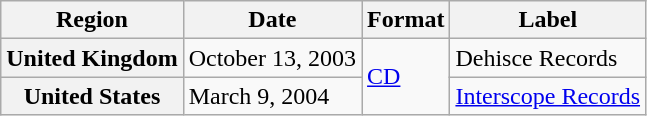<table class="wikitable plainrowheaders">
<tr>
<th scope="col">Region</th>
<th scope="col">Date</th>
<th scope="col">Format</th>
<th scope="col">Label</th>
</tr>
<tr>
<th scope="row">United Kingdom</th>
<td>October 13, 2003</td>
<td rowspan="2"><a href='#'>CD</a></td>
<td>Dehisce Records</td>
</tr>
<tr>
<th scope="row">United States</th>
<td>March 9, 2004</td>
<td><a href='#'>Interscope Records</a></td>
</tr>
</table>
